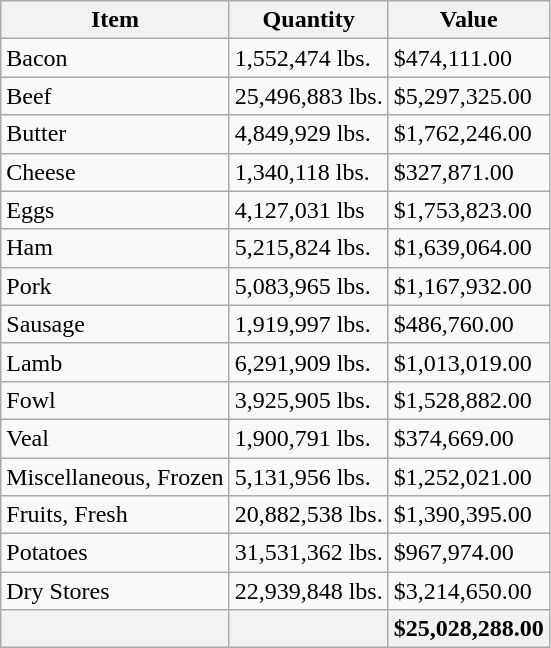<table class="wikitable">
<tr>
<th>Item</th>
<th>Quantity</th>
<th>Value</th>
</tr>
<tr>
<td>Bacon</td>
<td>1,552,474 lbs.</td>
<td>$474,111.00</td>
</tr>
<tr>
<td>Beef</td>
<td>25,496,883 lbs.</td>
<td>$5,297,325.00</td>
</tr>
<tr>
<td>Butter</td>
<td>4,849,929 lbs.</td>
<td>$1,762,246.00</td>
</tr>
<tr>
<td>Cheese</td>
<td>1,340,118 lbs.</td>
<td>$327,871.00</td>
</tr>
<tr>
<td>Eggs</td>
<td>4,127,031 lbs</td>
<td>$1,753,823.00</td>
</tr>
<tr>
<td>Ham</td>
<td>5,215,824 lbs.</td>
<td>$1,639,064.00</td>
</tr>
<tr>
<td>Pork</td>
<td>5,083,965 lbs.</td>
<td>$1,167,932.00</td>
</tr>
<tr>
<td>Sausage</td>
<td>1,919,997 lbs.</td>
<td>$486,760.00</td>
</tr>
<tr>
<td>Lamb</td>
<td>6,291,909 lbs.</td>
<td>$1,013,019.00</td>
</tr>
<tr>
<td>Fowl</td>
<td>3,925,905 lbs.</td>
<td>$1,528,882.00</td>
</tr>
<tr>
<td>Veal</td>
<td>1,900,791 lbs.</td>
<td>$374,669.00</td>
</tr>
<tr>
<td>Miscellaneous, Frozen</td>
<td>5,131,956 lbs.</td>
<td>$1,252,021.00</td>
</tr>
<tr>
<td>Fruits, Fresh</td>
<td>20,882,538 lbs.</td>
<td>$1,390,395.00</td>
</tr>
<tr>
<td>Potatoes</td>
<td>31,531,362 lbs.</td>
<td>$967,974.00</td>
</tr>
<tr>
<td>Dry Stores</td>
<td>22,939,848 lbs.</td>
<td>$3,214,650.00</td>
</tr>
<tr>
<th></th>
<th></th>
<th>$25,028,288.00</th>
</tr>
</table>
